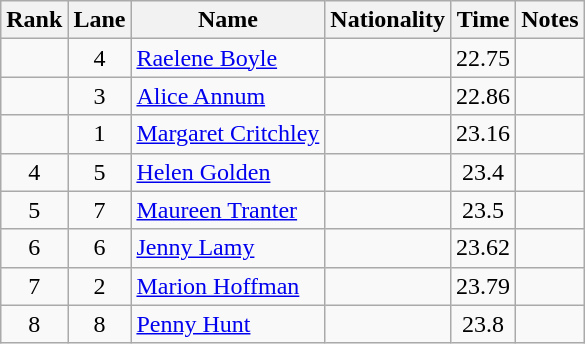<table class="wikitable sortable" style=" text-align:center;">
<tr>
<th scope=col>Rank</th>
<th scope=col>Lane</th>
<th scope=col>Name</th>
<th scope=col>Nationality</th>
<th scope=col>Time</th>
<th scope=col>Notes</th>
</tr>
<tr>
<td></td>
<td>4</td>
<td style="text-align:left;"><a href='#'>Raelene Boyle</a></td>
<td style="text-align:left;"></td>
<td>22.75</td>
<td></td>
</tr>
<tr>
<td></td>
<td>3</td>
<td style="text-align:left;"><a href='#'>Alice Annum</a></td>
<td style="text-align:left;"></td>
<td>22.86</td>
<td></td>
</tr>
<tr>
<td></td>
<td>1</td>
<td style="text-align:left;"><a href='#'>Margaret Critchley</a></td>
<td style="text-align:left;"></td>
<td>23.16</td>
<td></td>
</tr>
<tr>
<td>4</td>
<td>5</td>
<td style="text-align:left;"><a href='#'>Helen Golden</a></td>
<td style="text-align:left;"></td>
<td>23.4</td>
<td></td>
</tr>
<tr>
<td>5</td>
<td>7</td>
<td style="text-align:left;"><a href='#'>Maureen Tranter</a></td>
<td style="text-align:left;"></td>
<td>23.5</td>
<td></td>
</tr>
<tr>
<td>6</td>
<td>6</td>
<td style="text-align:left;"><a href='#'>Jenny Lamy</a></td>
<td style="text-align:left;"></td>
<td>23.62</td>
<td></td>
</tr>
<tr>
<td>7</td>
<td>2</td>
<td style="text-align:left;"><a href='#'>Marion Hoffman</a></td>
<td style="text-align:left;"></td>
<td>23.79</td>
<td></td>
</tr>
<tr>
<td>8</td>
<td>8</td>
<td style="text-align:left;"><a href='#'>Penny Hunt</a></td>
<td style="text-align:left;"></td>
<td>23.8</td>
<td></td>
</tr>
</table>
